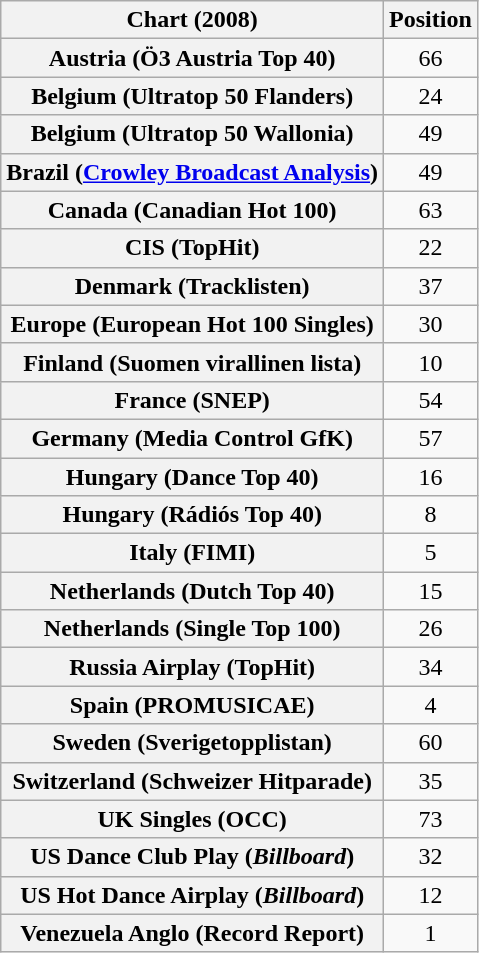<table class="wikitable sortable plainrowheaders" style="text-align:center">
<tr>
<th>Chart (2008)</th>
<th>Position</th>
</tr>
<tr>
<th scope="row">Austria (Ö3 Austria Top 40)</th>
<td>66</td>
</tr>
<tr>
<th scope="row">Belgium (Ultratop 50 Flanders)</th>
<td>24</td>
</tr>
<tr>
<th scope="row">Belgium (Ultratop 50 Wallonia)</th>
<td>49</td>
</tr>
<tr>
<th scope="row">Brazil (<a href='#'>Crowley Broadcast Analysis</a>)</th>
<td>49</td>
</tr>
<tr>
<th scope="row">Canada (Canadian Hot 100)</th>
<td>63</td>
</tr>
<tr>
<th scope="row">CIS (TopHit)</th>
<td>22</td>
</tr>
<tr>
<th scope="row">Denmark (Tracklisten)</th>
<td>37</td>
</tr>
<tr>
<th scope="row">Europe (European Hot 100 Singles)</th>
<td>30</td>
</tr>
<tr>
<th scope="row">Finland (Suomen virallinen lista)</th>
<td>10</td>
</tr>
<tr>
<th scope="row">France (SNEP)</th>
<td>54</td>
</tr>
<tr>
<th scope="row">Germany (Media Control GfK)</th>
<td>57</td>
</tr>
<tr>
<th scope="row">Hungary (Dance Top 40)</th>
<td>16</td>
</tr>
<tr>
<th scope="row">Hungary (Rádiós Top 40)</th>
<td>8</td>
</tr>
<tr>
<th scope="row">Italy (FIMI)</th>
<td>5</td>
</tr>
<tr>
<th scope="row">Netherlands (Dutch Top 40)</th>
<td>15</td>
</tr>
<tr>
<th scope="row">Netherlands (Single Top 100)</th>
<td>26</td>
</tr>
<tr>
<th scope="row">Russia Airplay (TopHit)</th>
<td>34</td>
</tr>
<tr>
<th scope="row">Spain (PROMUSICAE)</th>
<td>4</td>
</tr>
<tr>
<th scope="row">Sweden (Sverigetopplistan)</th>
<td>60</td>
</tr>
<tr>
<th scope="row">Switzerland (Schweizer Hitparade)</th>
<td>35</td>
</tr>
<tr>
<th scope="row">UK Singles (OCC)</th>
<td>73</td>
</tr>
<tr>
<th scope="row">US Dance Club Play (<em>Billboard</em>)</th>
<td>32</td>
</tr>
<tr>
<th scope="row">US Hot Dance Airplay (<em>Billboard</em>)</th>
<td>12</td>
</tr>
<tr>
<th scope="row">Venezuela Anglo (Record Report)</th>
<td>1</td>
</tr>
</table>
